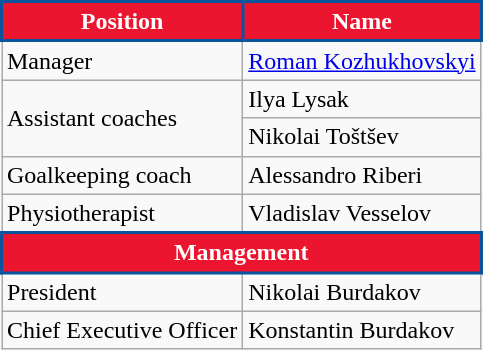<table class="wikitable" style="text-align:left;">
<tr>
<th style="background:#ec152f; color:white; border:2px solid #08559e;">Position</th>
<th style="background:#ec152f; color:white; border:2px solid #08559e;">Name</th>
</tr>
<tr>
<td>Manager</td>
<td> <a href='#'>Roman Kozhukhovskyi</a></td>
</tr>
<tr>
<td rowspan=2>Assistant coaches</td>
<td> Ilya Lysak</td>
</tr>
<tr>
<td> Nikolai Toštšev</td>
</tr>
<tr>
<td>Goalkeeping coach</td>
<td> Alessandro Riberi</td>
</tr>
<tr>
<td>Physiotherapist</td>
<td> Vladislav Vesselov</td>
</tr>
<tr>
<th style="background:#ec152f; color:white; border:2px solid #08559e;" colspan=2><strong>Management</strong></th>
</tr>
<tr>
<td>President</td>
<td> Nikolai Burdakov</td>
</tr>
<tr>
<td>Chief Executive Officer</td>
<td> Konstantin Burdakov</td>
</tr>
</table>
